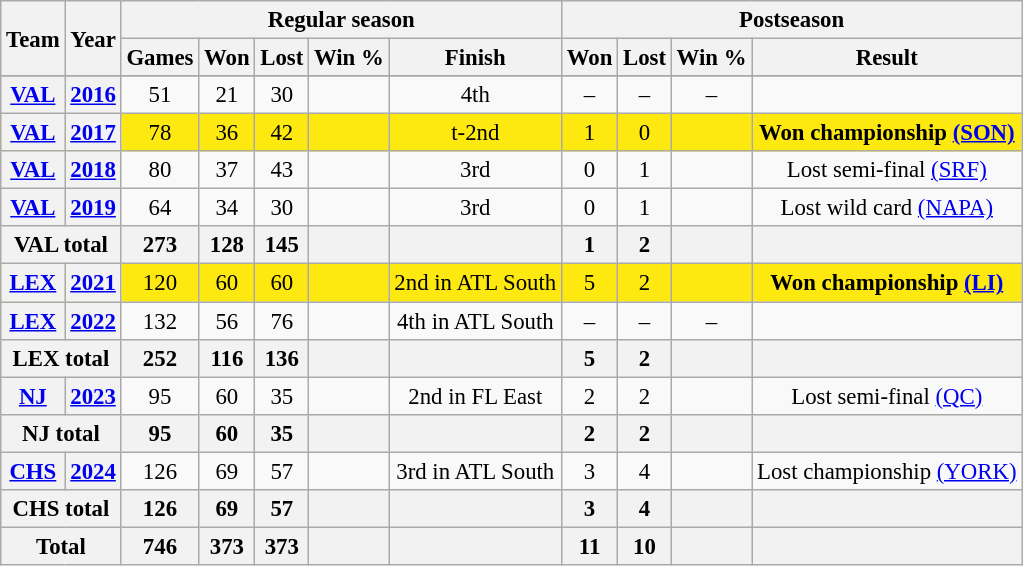<table class="wikitable" style="font-size: 95%; text-align:center;">
<tr>
<th rowspan="2">Team</th>
<th rowspan="2">Year</th>
<th colspan="5">Regular season</th>
<th colspan="4">Postseason</th>
</tr>
<tr>
<th>Games</th>
<th>Won</th>
<th>Lost</th>
<th>Win %</th>
<th>Finish</th>
<th>Won</th>
<th>Lost</th>
<th>Win %</th>
<th>Result</th>
</tr>
<tr>
</tr>
<tr>
<th><a href='#'>VAL</a></th>
<th><a href='#'>2016</a></th>
<td>51</td>
<td>21</td>
<td>30</td>
<td></td>
<td>4th</td>
<td>–</td>
<td>–</td>
<td>–</td>
<td></td>
</tr>
<tr style="background:#FDE910;" !>
<th><a href='#'>VAL</a></th>
<th><a href='#'>2017</a></th>
<td>78</td>
<td>36</td>
<td>42</td>
<td></td>
<td>t-2nd</td>
<td>1</td>
<td>0</td>
<td></td>
<td><strong>Won championship <a href='#'>(SON)</a></strong></td>
</tr>
<tr>
<th><a href='#'>VAL</a></th>
<th><a href='#'>2018</a></th>
<td>80</td>
<td>37</td>
<td>43</td>
<td></td>
<td>3rd</td>
<td>0</td>
<td>1</td>
<td></td>
<td>Lost semi-final <a href='#'>(SRF)</a></td>
</tr>
<tr>
<th><a href='#'>VAL</a></th>
<th><a href='#'>2019</a></th>
<td>64</td>
<td>34</td>
<td>30</td>
<td></td>
<td>3rd</td>
<td>0</td>
<td>1</td>
<td></td>
<td>Lost wild card <a href='#'>(NAPA)</a></td>
</tr>
<tr>
<th colspan="2">VAL total</th>
<th>273</th>
<th>128</th>
<th>145</th>
<th></th>
<th></th>
<th>1</th>
<th>2</th>
<th></th>
<th></th>
</tr>
<tr style="background:#FDE910;" !>
<th><a href='#'>LEX</a></th>
<th><a href='#'>2021</a></th>
<td>120</td>
<td>60</td>
<td>60</td>
<td></td>
<td>2nd in ATL South</td>
<td>5</td>
<td>2</td>
<td></td>
<td><strong>Won championship <a href='#'>(LI)</a></strong></td>
</tr>
<tr>
<th><a href='#'>LEX</a></th>
<th><a href='#'>2022</a></th>
<td>132</td>
<td>56</td>
<td>76</td>
<td></td>
<td>4th in ATL South</td>
<td>–</td>
<td>–</td>
<td>–</td>
<td></td>
</tr>
<tr>
<th colspan="2">LEX total</th>
<th>252</th>
<th>116</th>
<th>136</th>
<th></th>
<th></th>
<th>5</th>
<th>2</th>
<th></th>
<th></th>
</tr>
<tr>
<th><a href='#'>NJ</a></th>
<th><a href='#'>2023</a></th>
<td>95</td>
<td>60</td>
<td>35</td>
<td></td>
<td>2nd in FL East</td>
<td>2</td>
<td>2</td>
<td></td>
<td>Lost semi-final <a href='#'>(QC)</a></td>
</tr>
<tr>
<th colspan="2">NJ total</th>
<th>95</th>
<th>60</th>
<th>35</th>
<th></th>
<th></th>
<th>2</th>
<th>2</th>
<th></th>
<th></th>
</tr>
<tr>
<th><a href='#'>CHS</a></th>
<th><a href='#'>2024</a></th>
<td>126</td>
<td>69</td>
<td>57</td>
<td></td>
<td>3rd in ATL South</td>
<td>3</td>
<td>4</td>
<td></td>
<td>Lost championship <a href='#'>(YORK)</a></td>
</tr>
<tr>
<th colspan="2">CHS total</th>
<th>126</th>
<th>69</th>
<th>57</th>
<th></th>
<th></th>
<th>3</th>
<th>4</th>
<th></th>
<th></th>
</tr>
<tr>
<th colspan="2">Total </th>
<th>746</th>
<th>373</th>
<th>373</th>
<th></th>
<th></th>
<th>11</th>
<th>10</th>
<th></th>
<th></th>
</tr>
</table>
